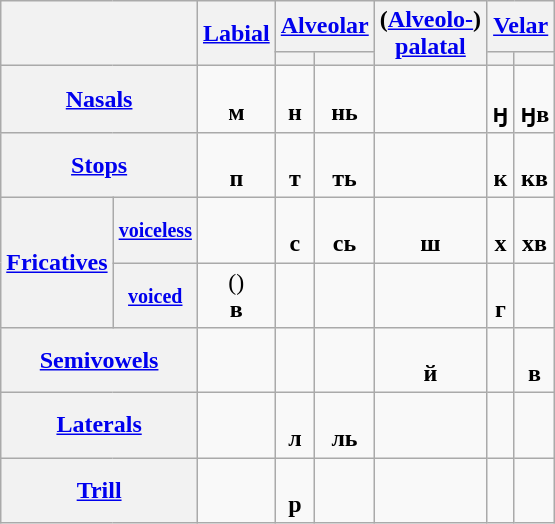<table class="wikitable" style="text-align: center;">
<tr>
<th colspan="2" rowspan="2"></th>
<th rowspan="2"><a href='#'>Labial</a></th>
<th colspan="2"><a href='#'>Alveolar</a></th>
<th rowspan="2">(<a href='#'>Alveolo-</a>)<a href='#'><br>palatal</a></th>
<th colspan="2"><a href='#'>Velar</a></th>
</tr>
<tr>
<th></th>
<th></th>
<th></th>
<th></th>
</tr>
<tr>
<th colspan="2"><a href='#'>Nasals</a></th>
<td><br><strong>м</strong></td>
<td><br><strong>н</strong></td>
<td><br><strong>нь</strong></td>
<td></td>
<td><br><strong>ӈ</strong></td>
<td><br><strong>ӈв</strong></td>
</tr>
<tr>
<th colspan="2"><a href='#'>Stops</a></th>
<td><br><strong>п</strong></td>
<td><br><strong>т</strong></td>
<td><br><strong>ть</strong></td>
<td></td>
<td><br><strong>к</strong></td>
<td><br><strong>кв</strong></td>
</tr>
<tr>
<th rowspan="2"><a href='#'>Fricatives</a></th>
<th><small><a href='#'>voiceless</a></small></th>
<td></td>
<td><br><strong>с</strong></td>
<td><br><strong>сь</strong></td>
<td><br><strong>ш</strong></td>
<td><br><strong>х</strong></td>
<td><br><strong>хв</strong></td>
</tr>
<tr>
<th><small><a href='#'>voiced</a></small></th>
<td>()<br><strong>в</strong></td>
<td></td>
<td></td>
<td></td>
<td><br><strong>г</strong></td>
<td></td>
</tr>
<tr>
<th colspan="2"><a href='#'>Semivowels</a></th>
<td></td>
<td></td>
<td></td>
<td><br><strong>й</strong></td>
<td></td>
<td><br><strong>в</strong></td>
</tr>
<tr>
<th colspan="2"><a href='#'>Laterals</a></th>
<td></td>
<td><br><strong>л</strong></td>
<td><br><strong>ль</strong></td>
<td></td>
<td></td>
<td></td>
</tr>
<tr>
<th colspan="2"><a href='#'>Trill</a></th>
<td></td>
<td><br><strong>р</strong></td>
<td></td>
<td></td>
<td></td>
<td></td>
</tr>
</table>
